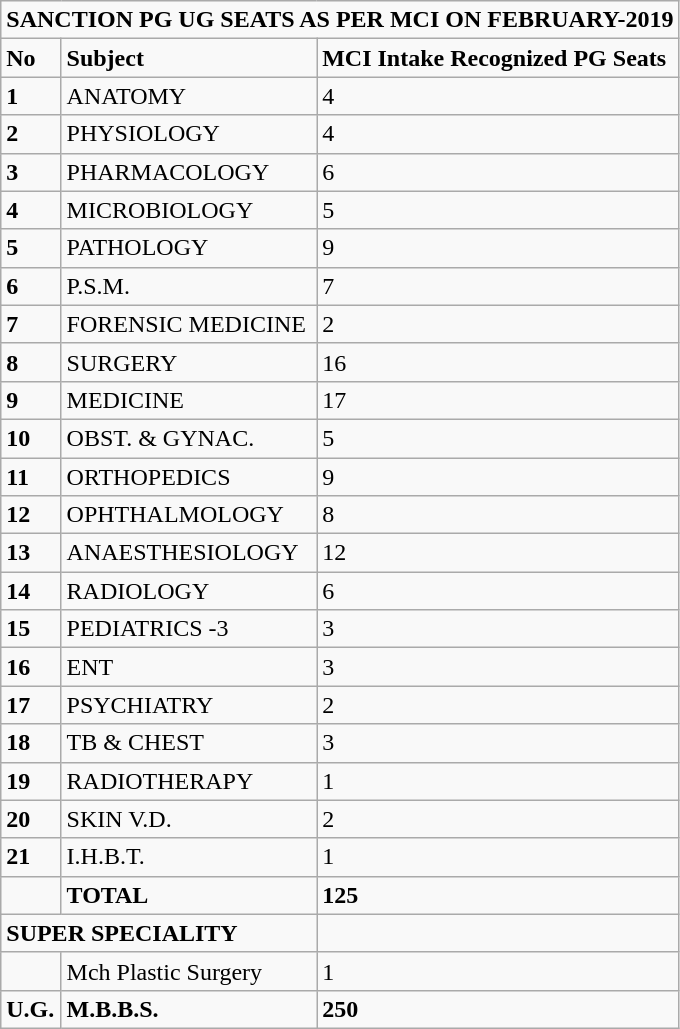<table class="wikitable">
<tr>
<td colspan="3"><strong>SANCTION PG UG SEATS AS PER MCI ON FEBRUARY-2019</strong></td>
</tr>
<tr>
<td><strong>No</strong> </td>
<td><strong>Subject</strong></td>
<td><strong>MCI Intake Recognized PG Seats</strong></td>
</tr>
<tr>
<td><strong>1</strong></td>
<td>ANATOMY</td>
<td>4</td>
</tr>
<tr>
<td><strong>2</strong></td>
<td>PHYSIOLOGY</td>
<td>4</td>
</tr>
<tr>
<td><strong>3</strong></td>
<td>PHARMACOLOGY</td>
<td>6</td>
</tr>
<tr>
<td><strong>4</strong></td>
<td>MICROBIOLOGY</td>
<td>5</td>
</tr>
<tr>
<td><strong>5</strong></td>
<td>PATHOLOGY</td>
<td>9</td>
</tr>
<tr>
<td><strong>6</strong></td>
<td>P.S.M.</td>
<td>7</td>
</tr>
<tr>
<td><strong>7</strong></td>
<td>FORENSIC MEDICINE</td>
<td>2</td>
</tr>
<tr>
<td><strong>8</strong></td>
<td>SURGERY</td>
<td>16</td>
</tr>
<tr>
<td><strong>9</strong></td>
<td>MEDICINE</td>
<td>17</td>
</tr>
<tr>
<td><strong>10</strong></td>
<td>OBST. & GYNAC.</td>
<td>5</td>
</tr>
<tr>
<td><strong>11</strong></td>
<td>ORTHOPEDICS</td>
<td>9</td>
</tr>
<tr>
<td><strong>12</strong></td>
<td>OPHTHALMOLOGY</td>
<td>8</td>
</tr>
<tr>
<td><strong>13</strong></td>
<td>ANAESTHESIOLOGY</td>
<td>12</td>
</tr>
<tr>
<td><strong>14</strong></td>
<td>RADIOLOGY</td>
<td>6</td>
</tr>
<tr>
<td><strong>15</strong></td>
<td>PEDIATRICS -3</td>
<td>3</td>
</tr>
<tr>
<td><strong>16</strong></td>
<td>ENT</td>
<td>3</td>
</tr>
<tr>
<td><strong>17</strong></td>
<td>PSYCHIATRY</td>
<td>2</td>
</tr>
<tr>
<td><strong>18</strong></td>
<td>TB & CHEST</td>
<td>3</td>
</tr>
<tr>
<td><strong>19</strong></td>
<td>RADIOTHERAPY</td>
<td>1</td>
</tr>
<tr>
<td><strong>20</strong></td>
<td>SKIN V.D.</td>
<td>2</td>
</tr>
<tr>
<td><strong>21</strong></td>
<td>I.H.B.T.</td>
<td>1</td>
</tr>
<tr>
<td></td>
<td><strong>TOTAL</strong></td>
<td><strong>125</strong></td>
</tr>
<tr>
<td colspan="2"><strong>SUPER SPECIALITY</strong></td>
<td></td>
</tr>
<tr>
<td></td>
<td>Mch Plastic Surgery</td>
<td>1</td>
</tr>
<tr>
<td><strong>U.G.</strong></td>
<td><strong>M.B.B.S.</strong></td>
<td><strong>250</strong></td>
</tr>
</table>
